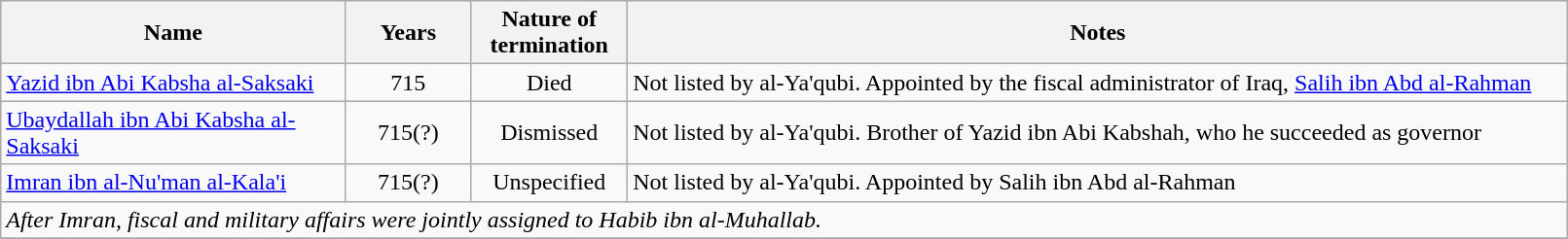<table width=85% class="wikitable">
<tr>
<th width=22%>Name</th>
<th width=8%>Years</th>
<th width=10%>Nature of<br>termination</th>
<th width=60%>Notes</th>
</tr>
<tr>
<td><a href='#'>Yazid ibn Abi Kabsha al-Saksaki</a></td>
<td align="center">715</td>
<td align="center">Died</td>
<td>Not listed by al-Ya'qubi. Appointed by the fiscal administrator of Iraq, <a href='#'>Salih ibn Abd al-Rahman</a></td>
</tr>
<tr>
<td><a href='#'>Ubaydallah ibn Abi Kabsha al-Saksaki</a></td>
<td align="center">715(?)</td>
<td align="center">Dismissed</td>
<td>Not listed by al-Ya'qubi. Brother of Yazid ibn Abi Kabshah, who he succeeded as governor</td>
</tr>
<tr>
<td><a href='#'>Imran ibn al-Nu'man al-Kala'i</a></td>
<td align="center">715(?)</td>
<td align="center">Unspecified</td>
<td>Not listed by al-Ya'qubi. Appointed by Salih ibn Abd al-Rahman</td>
</tr>
<tr>
<td colspan="4"><em>After Imran, fiscal and military affairs were jointly assigned to Habib ibn al-Muhallab.</em></td>
</tr>
<tr>
</tr>
</table>
